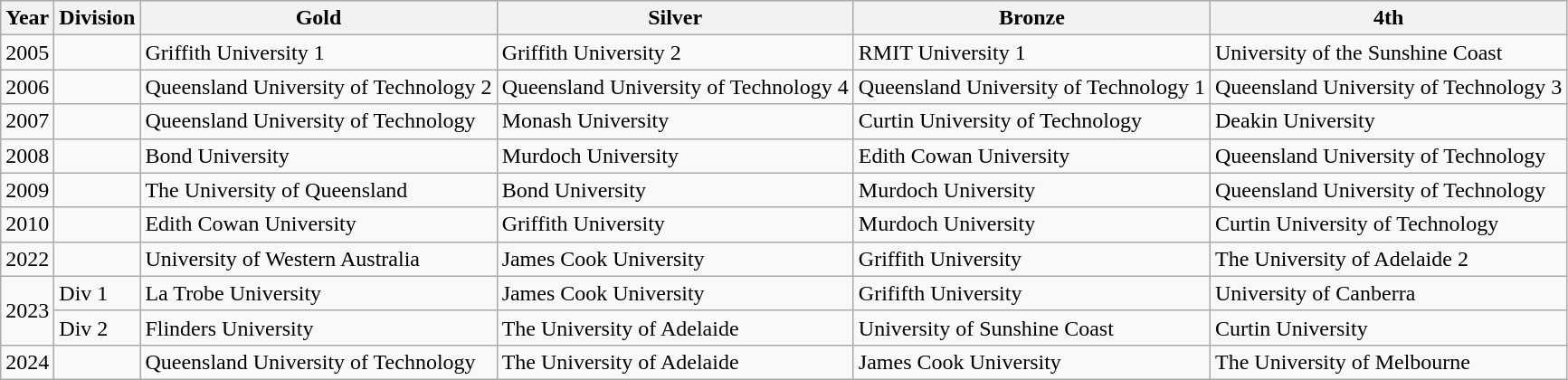<table class="wikitable">
<tr>
<th>Year</th>
<th>Division</th>
<th>Gold</th>
<th>Silver</th>
<th>Bronze</th>
<th>4th</th>
</tr>
<tr>
<td>2005</td>
<td></td>
<td>Griffith University 1</td>
<td>Griffith University 2</td>
<td>RMIT University 1</td>
<td>University of the Sunshine Coast</td>
</tr>
<tr>
<td>2006</td>
<td></td>
<td>Queensland University of Technology 2</td>
<td>Queensland University of Technology 4</td>
<td>Queensland University of Technology 1</td>
<td>Queensland University of Technology 3</td>
</tr>
<tr>
<td>2007</td>
<td></td>
<td>Queensland University of Technology</td>
<td>Monash University</td>
<td>Curtin University of Technology</td>
<td>Deakin University</td>
</tr>
<tr>
<td>2008</td>
<td></td>
<td>Bond University</td>
<td>Murdoch University</td>
<td>Edith Cowan University</td>
<td>Queensland University of Technology</td>
</tr>
<tr>
<td>2009</td>
<td></td>
<td>The University of Queensland</td>
<td>Bond University</td>
<td>Murdoch University</td>
<td>Queensland University of Technology</td>
</tr>
<tr>
<td>2010</td>
<td></td>
<td>Edith Cowan University</td>
<td>Griffith University</td>
<td>Murdoch University</td>
<td>Curtin University of Technology</td>
</tr>
<tr>
<td>2022</td>
<td></td>
<td>University of Western Australia</td>
<td>James Cook University</td>
<td>Griffith University</td>
<td>The University of Adelaide 2</td>
</tr>
<tr>
<td rowspan="2">2023</td>
<td>Div 1</td>
<td>La Trobe University</td>
<td>James Cook University</td>
<td>Grififth University</td>
<td>University of Canberra</td>
</tr>
<tr>
<td>Div 2</td>
<td>Flinders University</td>
<td>The University of Adelaide</td>
<td>University of Sunshine Coast</td>
<td>Curtin University</td>
</tr>
<tr>
<td>2024</td>
<td></td>
<td>Queensland University of Technology</td>
<td>The University of Adelaide</td>
<td>James Cook University</td>
<td>The University of Melbourne</td>
</tr>
</table>
